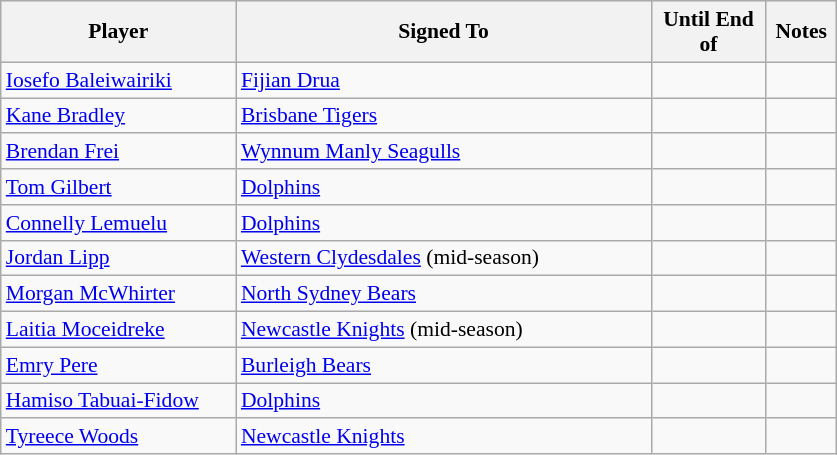<table class="wikitable" style="font-size:90%">
<tr bgcolor="#efefef">
<th width="150">Player</th>
<th width="270">Signed To</th>
<th width="70">Until End of</th>
<th width="40">Notes</th>
</tr>
<tr>
<td><a href='#'>Iosefo Baleiwairiki</a></td>
<td> <a href='#'>Fijian Drua</a></td>
<td></td>
<td></td>
</tr>
<tr>
<td><a href='#'>Kane Bradley</a></td>
<td> <a href='#'>Brisbane Tigers</a></td>
<td></td>
<td></td>
</tr>
<tr>
<td><a href='#'>Brendan Frei</a></td>
<td> <a href='#'>Wynnum Manly Seagulls</a></td>
<td></td>
<td></td>
</tr>
<tr>
<td><a href='#'>Tom Gilbert</a></td>
<td> <a href='#'>Dolphins</a></td>
<td></td>
<td></td>
</tr>
<tr>
<td><a href='#'>Connelly Lemuelu</a></td>
<td> <a href='#'>Dolphins</a></td>
<td></td>
<td></td>
</tr>
<tr>
<td><a href='#'>Jordan Lipp</a></td>
<td> <a href='#'>Western Clydesdales</a> (mid-season)</td>
<td></td>
<td></td>
</tr>
<tr>
<td><a href='#'>Morgan McWhirter</a></td>
<td> <a href='#'>North Sydney Bears</a></td>
<td></td>
<td></td>
</tr>
<tr>
<td><a href='#'>Laitia Moceidreke</a></td>
<td> <a href='#'>Newcastle Knights</a> (mid-season)</td>
<td></td>
<td></td>
</tr>
<tr>
<td><a href='#'>Emry Pere</a></td>
<td> <a href='#'>Burleigh Bears</a></td>
<td></td>
<td></td>
</tr>
<tr>
<td><a href='#'>Hamiso Tabuai-Fidow</a></td>
<td> <a href='#'>Dolphins</a></td>
<td></td>
<td></td>
</tr>
<tr>
<td><a href='#'>Tyreece Woods</a></td>
<td> <a href='#'>Newcastle Knights</a></td>
<td></td>
<td></td>
</tr>
</table>
